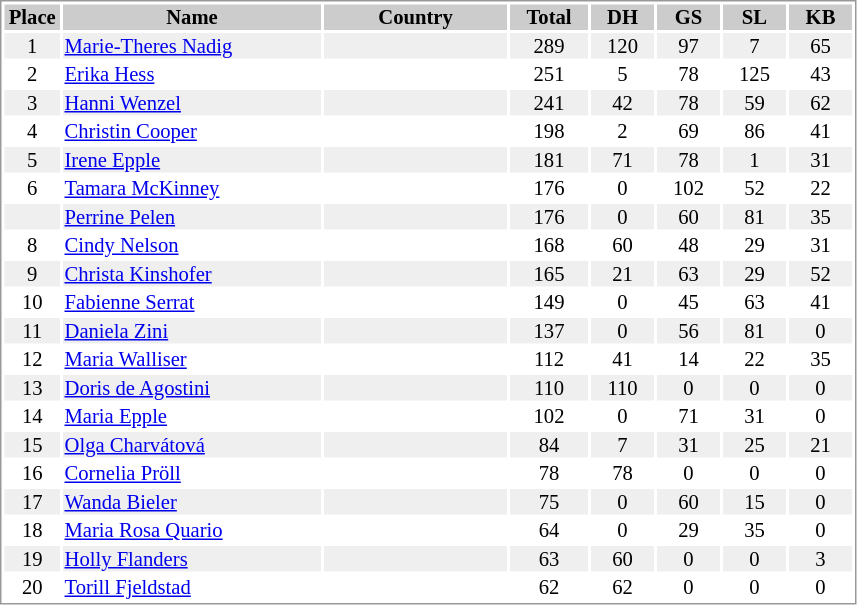<table border="0" style="border: 1px solid #999; background-color:#FFFFFF; text-align:center; font-size:86%; line-height:15px;">
<tr align="center" bgcolor="#CCCCCC">
<th width=35>Place</th>
<th width=170>Name</th>
<th width=120>Country</th>
<th width=50>Total</th>
<th width=40>DH</th>
<th width=40>GS</th>
<th width=40>SL</th>
<th width=40>KB</th>
</tr>
<tr bgcolor="#EFEFEF">
<td>1</td>
<td align="left"><a href='#'>Marie-Theres Nadig</a></td>
<td align="left"></td>
<td>289</td>
<td>120</td>
<td>97</td>
<td>7</td>
<td>65</td>
</tr>
<tr>
<td>2</td>
<td align="left"><a href='#'>Erika Hess</a></td>
<td align="left"></td>
<td>251</td>
<td>5</td>
<td>78</td>
<td>125</td>
<td>43</td>
</tr>
<tr bgcolor="#EFEFEF">
<td>3</td>
<td align="left"><a href='#'>Hanni Wenzel</a></td>
<td align="left"></td>
<td>241</td>
<td>42</td>
<td>78</td>
<td>59</td>
<td>62</td>
</tr>
<tr>
<td>4</td>
<td align="left"><a href='#'>Christin Cooper</a></td>
<td align="left"></td>
<td>198</td>
<td>2</td>
<td>69</td>
<td>86</td>
<td>41</td>
</tr>
<tr bgcolor="#EFEFEF">
<td>5</td>
<td align="left"><a href='#'>Irene Epple</a></td>
<td align="left"></td>
<td>181</td>
<td>71</td>
<td>78</td>
<td>1</td>
<td>31</td>
</tr>
<tr>
<td>6</td>
<td align="left"><a href='#'>Tamara McKinney</a></td>
<td align="left"></td>
<td>176</td>
<td>0</td>
<td>102</td>
<td>52</td>
<td>22</td>
</tr>
<tr bgcolor="#EFEFEF">
<td></td>
<td align="left"><a href='#'>Perrine Pelen</a></td>
<td align="left"></td>
<td>176</td>
<td>0</td>
<td>60</td>
<td>81</td>
<td>35</td>
</tr>
<tr>
<td>8</td>
<td align="left"><a href='#'>Cindy Nelson</a></td>
<td align="left"></td>
<td>168</td>
<td>60</td>
<td>48</td>
<td>29</td>
<td>31</td>
</tr>
<tr bgcolor="#EFEFEF">
<td>9</td>
<td align="left"><a href='#'>Christa Kinshofer</a></td>
<td align="left"></td>
<td>165</td>
<td>21</td>
<td>63</td>
<td>29</td>
<td>52</td>
</tr>
<tr>
<td>10</td>
<td align="left"><a href='#'>Fabienne Serrat</a></td>
<td align="left"></td>
<td>149</td>
<td>0</td>
<td>45</td>
<td>63</td>
<td>41</td>
</tr>
<tr bgcolor="#EFEFEF">
<td>11</td>
<td align="left"><a href='#'>Daniela Zini</a></td>
<td align="left"></td>
<td>137</td>
<td>0</td>
<td>56</td>
<td>81</td>
<td>0</td>
</tr>
<tr>
<td>12</td>
<td align="left"><a href='#'>Maria Walliser</a></td>
<td align="left"></td>
<td>112</td>
<td>41</td>
<td>14</td>
<td>22</td>
<td>35</td>
</tr>
<tr bgcolor="#EFEFEF">
<td>13</td>
<td align="left"><a href='#'>Doris de Agostini</a></td>
<td align="left"></td>
<td>110</td>
<td>110</td>
<td>0</td>
<td>0</td>
<td>0</td>
</tr>
<tr>
<td>14</td>
<td align="left"><a href='#'>Maria Epple</a></td>
<td align="left"></td>
<td>102</td>
<td>0</td>
<td>71</td>
<td>31</td>
<td>0</td>
</tr>
<tr bgcolor="#EFEFEF">
<td>15</td>
<td align="left"><a href='#'>Olga Charvátová</a></td>
<td align="left"></td>
<td>84</td>
<td>7</td>
<td>31</td>
<td>25</td>
<td>21</td>
</tr>
<tr>
<td>16</td>
<td align="left"><a href='#'>Cornelia Pröll</a></td>
<td align="left"></td>
<td>78</td>
<td>78</td>
<td>0</td>
<td>0</td>
<td>0</td>
</tr>
<tr bgcolor="#EFEFEF">
<td>17</td>
<td align="left"><a href='#'>Wanda Bieler</a></td>
<td align="left"></td>
<td>75</td>
<td>0</td>
<td>60</td>
<td>15</td>
<td>0</td>
</tr>
<tr>
<td>18</td>
<td align="left"><a href='#'>Maria Rosa Quario</a></td>
<td align="left"></td>
<td>64</td>
<td>0</td>
<td>29</td>
<td>35</td>
<td>0</td>
</tr>
<tr bgcolor="#EFEFEF">
<td>19</td>
<td align="left"><a href='#'>Holly Flanders</a></td>
<td align="left"></td>
<td>63</td>
<td>60</td>
<td>0</td>
<td>0</td>
<td>3</td>
</tr>
<tr>
<td>20</td>
<td align="left"><a href='#'>Torill Fjeldstad</a></td>
<td align="left"></td>
<td>62</td>
<td>62</td>
<td>0</td>
<td>0</td>
<td>0</td>
</tr>
</table>
